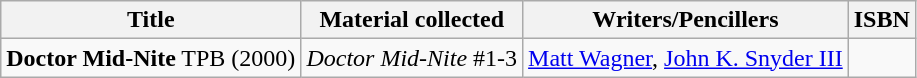<table class="wikitable">
<tr>
<th>Title</th>
<th>Material collected</th>
<th>Writers/Pencillers</th>
<th>ISBN</th>
</tr>
<tr>
<td valign="top"><strong>Doctor Mid-Nite</strong> TPB (2000)</td>
<td valign="top"><em>Doctor Mid-Nite</em> #1-3</td>
<td valign="top"><a href='#'>Matt Wagner</a>, <a href='#'>John K. Snyder III</a></td>
<td valign="top"></td>
</tr>
</table>
